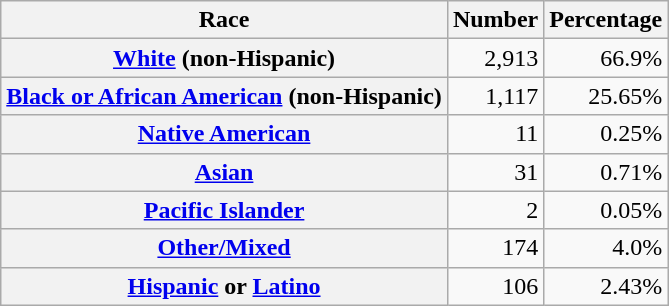<table class="wikitable" style="text-align:right">
<tr>
<th scope="col">Race</th>
<th scope="col">Number</th>
<th scope="col">Percentage</th>
</tr>
<tr>
<th scope="row"><a href='#'>White</a> (non-Hispanic)</th>
<td>2,913</td>
<td>66.9%</td>
</tr>
<tr>
<th scope="row"><a href='#'>Black or African American</a> (non-Hispanic)</th>
<td>1,117</td>
<td>25.65%</td>
</tr>
<tr>
<th scope="row"><a href='#'>Native American</a></th>
<td>11</td>
<td>0.25%</td>
</tr>
<tr>
<th scope="row"><a href='#'>Asian</a></th>
<td>31</td>
<td>0.71%</td>
</tr>
<tr>
<th scope="row"><a href='#'>Pacific Islander</a></th>
<td>2</td>
<td>0.05%</td>
</tr>
<tr>
<th scope="row"><a href='#'>Other/Mixed</a></th>
<td>174</td>
<td>4.0%</td>
</tr>
<tr>
<th scope="row"><a href='#'>Hispanic</a> or <a href='#'>Latino</a></th>
<td>106</td>
<td>2.43%</td>
</tr>
</table>
